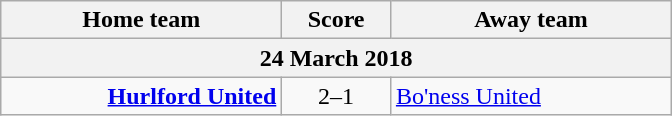<table class="wikitable" style="border-collapse: collapse;">
<tr>
<th align="right" width="180">Home team</th>
<th align="center" width="65">Score</th>
<th align="left" width="180">Away team</th>
</tr>
<tr>
<th colspan="3" align="center">24 March 2018</th>
</tr>
<tr>
<td style="text-align:right;"><strong><a href='#'>Hurlford United</a></strong></td>
<td style="text-align:center;">2–1</td>
<td style="text-align:left;"><a href='#'>Bo'ness United</a></td>
</tr>
</table>
